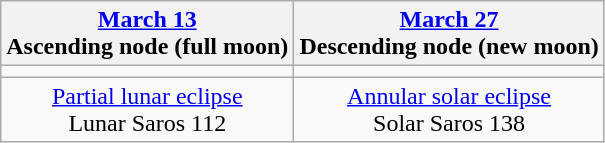<table class="wikitable">
<tr>
<th><a href='#'>March 13</a><br>Ascending node (full moon)</th>
<th><a href='#'>March 27</a><br>Descending node (new moon)</th>
</tr>
<tr>
<td></td>
<td></td>
</tr>
<tr align=center>
<td><a href='#'>Partial lunar eclipse</a><br>Lunar Saros 112</td>
<td><a href='#'>Annular solar eclipse</a><br>Solar Saros 138</td>
</tr>
</table>
